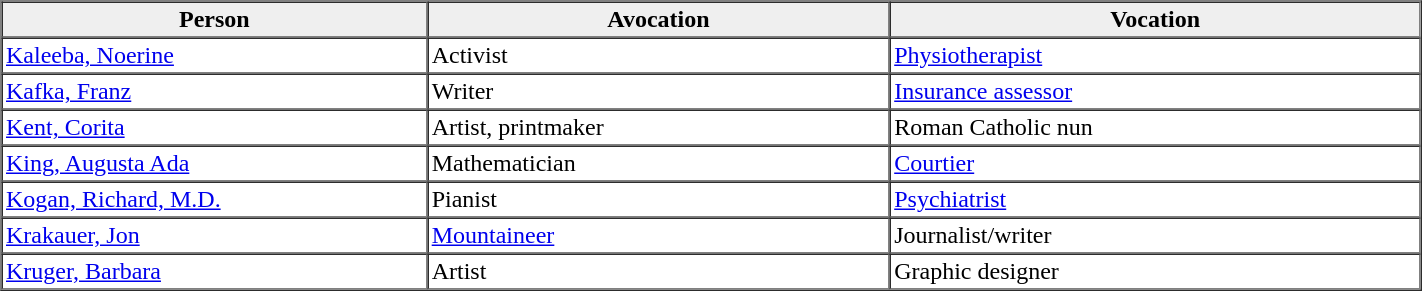<table border=1 cellpadding=2 cellspacing=0 width=75%>
<tr style="background:#efefef">
<th width=30%>Person</th>
<th>Avocation</th>
<th>Vocation</th>
</tr>
<tr>
<td><a href='#'>Kaleeba, Noerine</a></td>
<td>Activist</td>
<td><a href='#'>Physiotherapist</a></td>
</tr>
<tr>
<td><a href='#'>Kafka, Franz</a></td>
<td>Writer</td>
<td><a href='#'>Insurance assessor</a></td>
</tr>
<tr>
<td><a href='#'>Kent, Corita</a></td>
<td>Artist, printmaker</td>
<td>Roman Catholic nun</td>
</tr>
<tr>
<td><a href='#'>King, Augusta Ada</a></td>
<td>Mathematician</td>
<td><a href='#'>Courtier</a></td>
</tr>
<tr>
<td><a href='#'>Kogan, Richard, M.D.</a></td>
<td>Pianist</td>
<td><a href='#'>Psychiatrist</a></td>
</tr>
<tr>
<td><a href='#'>Krakauer, Jon</a></td>
<td><a href='#'>Mountaineer</a></td>
<td>Journalist/writer</td>
</tr>
<tr>
<td><a href='#'>Kruger, Barbara</a></td>
<td>Artist</td>
<td>Graphic designer</td>
</tr>
</table>
